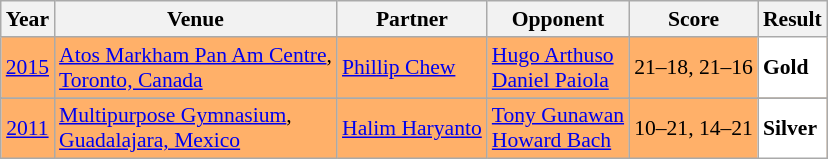<table class="sortable wikitable" style="font-size: 90%;">
<tr>
<th>Year</th>
<th>Venue</th>
<th>Partner</th>
<th>Opponent</th>
<th>Score</th>
<th>Result</th>
</tr>
<tr style="background:#FFB069">
<td align="center"><a href='#'>2015</a></td>
<td align="left"><a href='#'>Atos Markham Pan Am Centre</a>,<br><a href='#'>Toronto, Canada</a></td>
<td align="left"> <a href='#'>Phillip Chew</a></td>
<td align="left"> <a href='#'>Hugo Arthuso</a> <br>  <a href='#'>Daniel Paiola</a></td>
<td align="left">21–18, 21–16</td>
<td style="text-align:left; background:white"> <strong>Gold</strong></td>
</tr>
<tr>
</tr>
<tr style="background:#FFB069">
<td align="center"><a href='#'>2011</a></td>
<td align="left"><a href='#'>Multipurpose Gymnasium</a>,<br><a href='#'>Guadalajara, Mexico</a></td>
<td align="left"> <a href='#'>Halim Haryanto</a></td>
<td align="left"> <a href='#'>Tony Gunawan</a> <br>  <a href='#'>Howard Bach</a></td>
<td align="left">10–21, 14–21</td>
<td style="text-align:left; background:white"> <strong>Silver</strong></td>
</tr>
</table>
